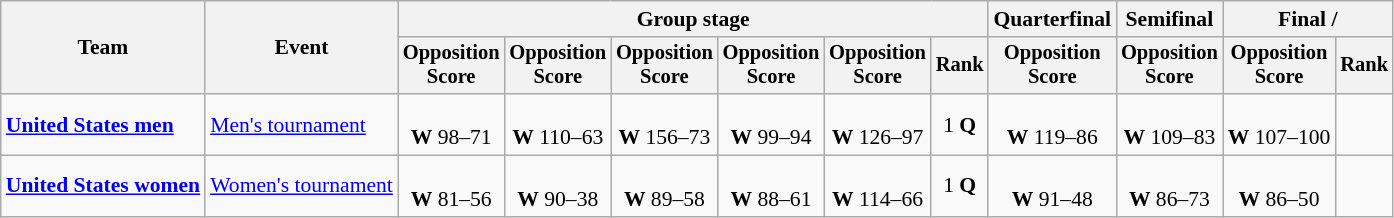<table class=wikitable style=font-size:90%;text-align:center>
<tr>
<th rowspan=2>Team</th>
<th rowspan=2>Event</th>
<th colspan=6>Group stage</th>
<th>Quarterfinal</th>
<th>Semifinal</th>
<th colspan=2>Final / </th>
</tr>
<tr style=font-size:95%>
<th>Opposition<br>Score</th>
<th>Opposition<br>Score</th>
<th>Opposition<br>Score</th>
<th>Opposition<br>Score</th>
<th>Opposition<br>Score</th>
<th>Rank</th>
<th>Opposition<br>Score</th>
<th>Opposition<br>Score</th>
<th>Opposition<br>Score</th>
<th>Rank</th>
</tr>
<tr>
<td align=left><strong><a href='#'>United States men</a></strong></td>
<td align=left><a href='#'>Men's tournament</a></td>
<td><br><strong>W</strong> 98–71</td>
<td><br><strong>W</strong> 110–63</td>
<td><br><strong>W</strong> 156–73</td>
<td><br><strong>W</strong> 99–94</td>
<td><br><strong>W</strong> 126–97</td>
<td>1 <strong>Q</strong></td>
<td><br><strong>W</strong> 119–86</td>
<td><br><strong>W</strong> 109–83</td>
<td><br><strong>W</strong> 107–100</td>
<td></td>
</tr>
<tr>
<td align=left><strong><a href='#'>United States women</a></strong></td>
<td align=left><a href='#'>Women's tournament</a></td>
<td><br><strong>W</strong> 81–56</td>
<td><br><strong>W</strong> 90–38</td>
<td><br><strong>W</strong> 89–58</td>
<td><br><strong>W</strong> 88–61</td>
<td><br><strong>W</strong> 114–66</td>
<td>1 <strong>Q</strong></td>
<td><br><strong>W</strong> 91–48</td>
<td><br><strong>W</strong> 86–73</td>
<td><br><strong>W</strong> 86–50</td>
<td></td>
</tr>
</table>
